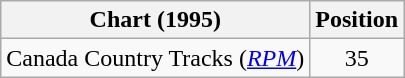<table class="wikitable sortable">
<tr>
<th scope="col">Chart (1995)</th>
<th scope="col">Position</th>
</tr>
<tr>
<td>Canada Country Tracks (<em><a href='#'>RPM</a></em>)</td>
<td align="center">35</td>
</tr>
</table>
